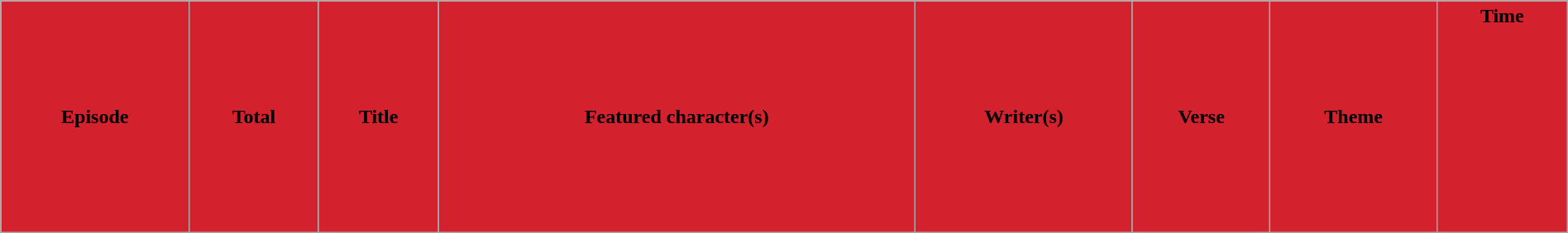<table class="wikitable plainrowheaders" style="width:100%; margin:auto; background:#FFFFFF;">
<tr>
<th style="background-color: #D3212D;">Episode</th>
<th style="background-color: #D3212D;;">Total</th>
<th style="background-color: #D3212D;">Title</th>
<th style="background-color: #D3212D;">Featured character(s)</th>
<th style="background-color: #D3212D;">Writer(s)</th>
<th style="background-color: #D3212D;">Verse</th>
<th style="background-color: #D3212D;">Theme</th>
<th style="background-color: #D3212D;">Time<br><br><br><br><br><br><br><br><br><br></th>
</tr>
</table>
